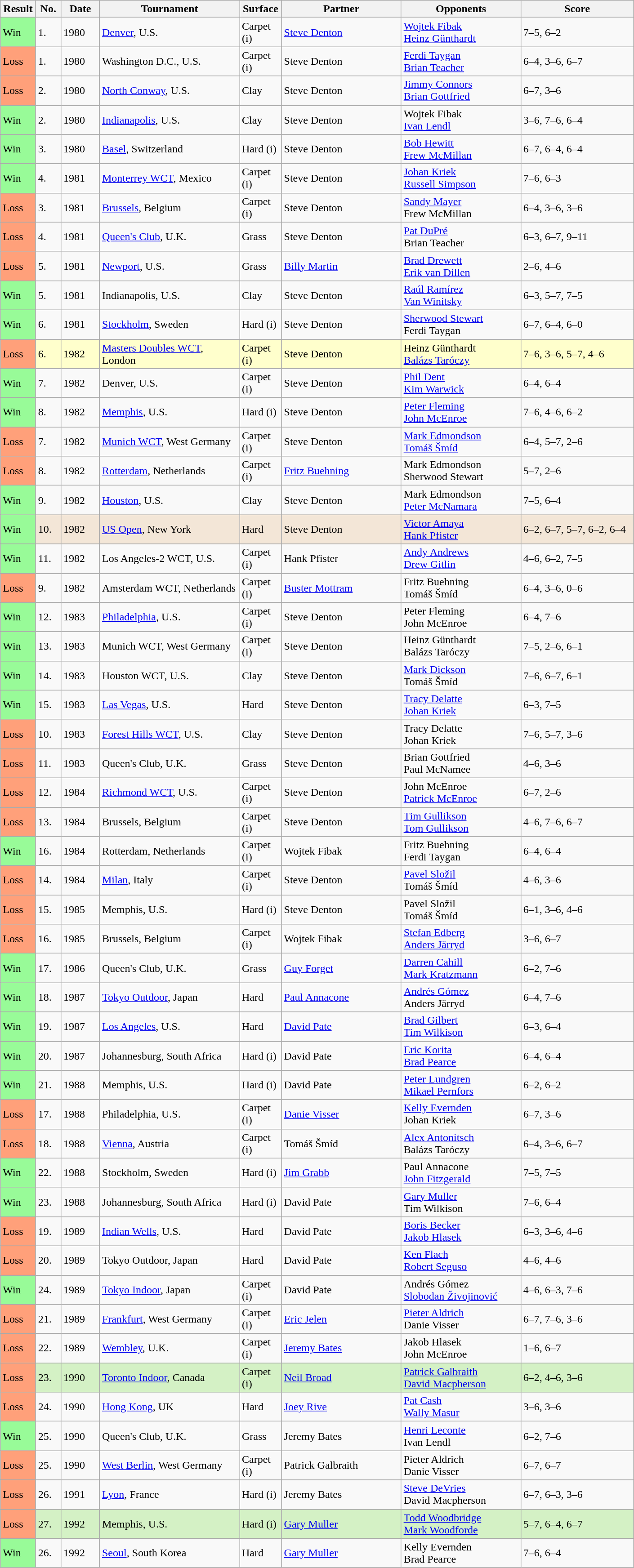<table class="sortable wikitable">
<tr>
<th style="width:45px">Result</th>
<th style="width:30px" class="unsortable">No.</th>
<th style="width:50px">Date</th>
<th style="width:200px">Tournament</th>
<th style="width:55px">Surface</th>
<th style="width:170px">Partner</th>
<th style="width:170px">Opponents</th>
<th style="width:160px" class="unsortable">Score</th>
</tr>
<tr>
<td style="background:#98fb98;">Win</td>
<td>1.</td>
<td>1980</td>
<td><a href='#'>Denver</a>, U.S.</td>
<td>Carpet (i)</td>
<td> <a href='#'>Steve Denton</a></td>
<td> <a href='#'>Wojtek Fibak</a> <br>  <a href='#'>Heinz Günthardt</a></td>
<td>7–5, 6–2</td>
</tr>
<tr>
<td style="background:#ffa07a;">Loss</td>
<td>1.</td>
<td>1980</td>
<td>Washington D.C., U.S.</td>
<td>Carpet (i)</td>
<td> Steve Denton</td>
<td> <a href='#'>Ferdi Taygan</a> <br>  <a href='#'>Brian Teacher</a></td>
<td>6–4, 3–6, 6–7</td>
</tr>
<tr>
<td style="background:#ffa07a;">Loss</td>
<td>2.</td>
<td>1980</td>
<td><a href='#'>North Conway</a>, U.S.</td>
<td>Clay</td>
<td> Steve Denton</td>
<td> <a href='#'>Jimmy Connors</a> <br>  <a href='#'>Brian Gottfried</a></td>
<td>6–7, 3–6</td>
</tr>
<tr>
<td style="background:#98fb98;">Win</td>
<td>2.</td>
<td>1980</td>
<td><a href='#'>Indianapolis</a>, U.S.</td>
<td>Clay</td>
<td> Steve Denton</td>
<td> Wojtek Fibak <br>  <a href='#'>Ivan Lendl</a></td>
<td>3–6, 7–6, 6–4</td>
</tr>
<tr>
<td style="background:#98fb98;">Win</td>
<td>3.</td>
<td>1980</td>
<td><a href='#'>Basel</a>, Switzerland</td>
<td>Hard (i)</td>
<td> Steve Denton</td>
<td> <a href='#'>Bob Hewitt</a> <br>  <a href='#'>Frew McMillan</a></td>
<td>6–7, 6–4, 6–4</td>
</tr>
<tr>
<td style="background:#98fb98;">Win</td>
<td>4.</td>
<td>1981</td>
<td><a href='#'>Monterrey WCT</a>, Mexico</td>
<td>Carpet (i)</td>
<td> Steve Denton</td>
<td> <a href='#'>Johan Kriek</a> <br>  <a href='#'>Russell Simpson</a></td>
<td>7–6, 6–3</td>
</tr>
<tr>
<td style="background:#ffa07a;">Loss</td>
<td>3.</td>
<td>1981</td>
<td><a href='#'>Brussels</a>, Belgium</td>
<td>Carpet (i)</td>
<td> Steve Denton</td>
<td> <a href='#'>Sandy Mayer</a> <br>  Frew McMillan</td>
<td>6–4, 3–6, 3–6</td>
</tr>
<tr>
<td style="background:#ffa07a;">Loss</td>
<td>4.</td>
<td>1981</td>
<td><a href='#'>Queen's Club</a>, U.K.</td>
<td>Grass</td>
<td> Steve Denton</td>
<td> <a href='#'>Pat DuPré</a> <br>  Brian Teacher</td>
<td>6–3, 6–7, 9–11</td>
</tr>
<tr>
<td style="background:#ffa07a;">Loss</td>
<td>5.</td>
<td>1981</td>
<td><a href='#'>Newport</a>, U.S.</td>
<td>Grass</td>
<td> <a href='#'>Billy Martin</a></td>
<td> <a href='#'>Brad Drewett</a> <br>  <a href='#'>Erik van Dillen</a></td>
<td>2–6, 4–6</td>
</tr>
<tr>
<td style="background:#98fb98;">Win</td>
<td>5.</td>
<td>1981</td>
<td>Indianapolis, U.S.</td>
<td>Clay</td>
<td> Steve Denton</td>
<td> <a href='#'>Raúl Ramírez</a> <br>  <a href='#'>Van Winitsky</a></td>
<td>6–3, 5–7, 7–5</td>
</tr>
<tr>
<td style="background:#98fb98;">Win</td>
<td>6.</td>
<td>1981</td>
<td><a href='#'>Stockholm</a>, Sweden</td>
<td>Hard (i)</td>
<td> Steve Denton</td>
<td> <a href='#'>Sherwood Stewart</a> <br>  Ferdi Taygan</td>
<td>6–7, 6–4, 6–0</td>
</tr>
<tr style="background:#ffffcc;">
<td style="background:#ffa07a;">Loss</td>
<td>6.</td>
<td>1982</td>
<td><a href='#'>Masters Doubles WCT</a>, London</td>
<td>Carpet (i)</td>
<td> Steve Denton</td>
<td> Heinz Günthardt <br>  <a href='#'>Balázs Taróczy</a></td>
<td>7–6, 3–6, 5–7, 4–6</td>
</tr>
<tr>
<td style="background:#98fb98;">Win</td>
<td>7.</td>
<td>1982</td>
<td>Denver, U.S.</td>
<td>Carpet (i)</td>
<td> Steve Denton</td>
<td> <a href='#'>Phil Dent</a> <br>  <a href='#'>Kim Warwick</a></td>
<td>6–4, 6–4</td>
</tr>
<tr>
<td style="background:#98fb98;">Win</td>
<td>8.</td>
<td>1982</td>
<td><a href='#'>Memphis</a>, U.S.</td>
<td>Hard (i)</td>
<td> Steve Denton</td>
<td> <a href='#'>Peter Fleming</a> <br>  <a href='#'>John McEnroe</a></td>
<td>7–6, 4–6, 6–2</td>
</tr>
<tr>
<td style="background:#ffa07a;">Loss</td>
<td>7.</td>
<td>1982</td>
<td><a href='#'>Munich WCT</a>, West Germany</td>
<td>Carpet (i)</td>
<td> Steve Denton</td>
<td> <a href='#'>Mark Edmondson</a> <br>  <a href='#'>Tomáš Šmíd</a></td>
<td>6–4, 5–7, 2–6</td>
</tr>
<tr>
<td style="background:#ffa07a;">Loss</td>
<td>8.</td>
<td>1982</td>
<td><a href='#'>Rotterdam</a>, Netherlands</td>
<td>Carpet (i)</td>
<td> <a href='#'>Fritz Buehning</a></td>
<td> Mark Edmondson <br>  Sherwood Stewart</td>
<td>5–7, 2–6</td>
</tr>
<tr>
<td style="background:#98fb98;">Win</td>
<td>9.</td>
<td>1982</td>
<td><a href='#'>Houston</a>, U.S.</td>
<td>Clay</td>
<td> Steve Denton</td>
<td> Mark Edmondson <br>  <a href='#'>Peter McNamara</a></td>
<td>7–5, 6–4</td>
</tr>
<tr style="background:#f3e6d7;">
<td style="background:#98fb98;">Win</td>
<td>10.</td>
<td>1982</td>
<td><a href='#'>US Open</a>, New York</td>
<td>Hard</td>
<td> Steve Denton</td>
<td> <a href='#'>Victor Amaya</a> <br>  <a href='#'>Hank Pfister</a></td>
<td>6–2, 6–7, 5–7, 6–2, 6–4</td>
</tr>
<tr>
<td style="background:#98fb98;">Win</td>
<td>11.</td>
<td>1982</td>
<td>Los Angeles-2 WCT, U.S.</td>
<td>Carpet (i)</td>
<td> Hank Pfister</td>
<td> <a href='#'>Andy Andrews</a> <br>  <a href='#'>Drew Gitlin</a></td>
<td>4–6, 6–2, 7–5</td>
</tr>
<tr>
<td style="background:#ffa07a;">Loss</td>
<td>9.</td>
<td>1982</td>
<td>Amsterdam WCT, Netherlands</td>
<td>Carpet (i)</td>
<td> <a href='#'>Buster Mottram</a></td>
<td> Fritz Buehning <br>  Tomáš Šmíd</td>
<td>6–4, 3–6, 0–6</td>
</tr>
<tr>
<td style="background:#98fb98;">Win</td>
<td>12.</td>
<td>1983</td>
<td><a href='#'>Philadelphia</a>, U.S.</td>
<td>Carpet (i)</td>
<td> Steve Denton</td>
<td> Peter Fleming <br>  John McEnroe</td>
<td>6–4, 7–6</td>
</tr>
<tr>
<td style="background:#98fb98;">Win</td>
<td>13.</td>
<td>1983</td>
<td>Munich WCT, West Germany</td>
<td>Carpet (i)</td>
<td> Steve Denton</td>
<td> Heinz Günthardt <br>  Balázs Taróczy</td>
<td>7–5, 2–6, 6–1</td>
</tr>
<tr>
<td style="background:#98fb98;">Win</td>
<td>14.</td>
<td>1983</td>
<td>Houston WCT, U.S.</td>
<td>Clay</td>
<td> Steve Denton</td>
<td> <a href='#'>Mark Dickson</a> <br>  Tomáš Šmíd</td>
<td>7–6, 6–7, 6–1</td>
</tr>
<tr>
<td style="background:#98fb98;">Win</td>
<td>15.</td>
<td>1983</td>
<td><a href='#'>Las Vegas</a>, U.S.</td>
<td>Hard</td>
<td> Steve Denton</td>
<td> <a href='#'>Tracy Delatte</a> <br>  <a href='#'>Johan Kriek</a></td>
<td>6–3, 7–5</td>
</tr>
<tr>
<td style="background:#ffa07a;">Loss</td>
<td>10.</td>
<td>1983</td>
<td><a href='#'>Forest Hills WCT</a>, U.S.</td>
<td>Clay</td>
<td> Steve Denton</td>
<td> Tracy Delatte <br>  Johan Kriek</td>
<td>7–6, 5–7, 3–6</td>
</tr>
<tr>
<td style="background:#ffa07a;">Loss</td>
<td>11.</td>
<td>1983</td>
<td>Queen's Club, U.K.</td>
<td>Grass</td>
<td> Steve Denton</td>
<td> Brian Gottfried <br>  Paul McNamee</td>
<td>4–6, 3–6</td>
</tr>
<tr>
<td style="background:#ffa07a;">Loss</td>
<td>12.</td>
<td>1984</td>
<td><a href='#'>Richmond WCT</a>, U.S.</td>
<td>Carpet (i)</td>
<td> Steve Denton</td>
<td> John McEnroe <br>  <a href='#'>Patrick McEnroe</a></td>
<td>6–7, 2–6</td>
</tr>
<tr>
<td style="background:#ffa07a;">Loss</td>
<td>13.</td>
<td>1984</td>
<td>Brussels, Belgium</td>
<td>Carpet (i)</td>
<td> Steve Denton</td>
<td> <a href='#'>Tim Gullikson</a> <br>  <a href='#'>Tom Gullikson</a></td>
<td>4–6, 7–6, 6–7</td>
</tr>
<tr>
<td style="background:#98fb98;">Win</td>
<td>16.</td>
<td>1984</td>
<td>Rotterdam, Netherlands</td>
<td>Carpet (i)</td>
<td> Wojtek Fibak</td>
<td> Fritz Buehning <br>  Ferdi Taygan</td>
<td>6–4, 6–4</td>
</tr>
<tr>
<td style="background:#ffa07a;">Loss</td>
<td>14.</td>
<td>1984</td>
<td><a href='#'>Milan</a>, Italy</td>
<td>Carpet (i)</td>
<td> Steve Denton</td>
<td> <a href='#'>Pavel Složil</a> <br>  Tomáš Šmíd</td>
<td>4–6, 3–6</td>
</tr>
<tr>
<td style="background:#ffa07a;">Loss</td>
<td>15.</td>
<td>1985</td>
<td>Memphis, U.S.</td>
<td>Hard (i)</td>
<td> Steve Denton</td>
<td> Pavel Složil <br>  Tomáš Šmíd</td>
<td>6–1, 3–6, 4–6</td>
</tr>
<tr>
<td style="background:#ffa07a;">Loss</td>
<td>16.</td>
<td>1985</td>
<td>Brussels, Belgium</td>
<td>Carpet (i)</td>
<td> Wojtek Fibak</td>
<td> <a href='#'>Stefan Edberg</a> <br>  <a href='#'>Anders Järryd</a></td>
<td>3–6, 6–7</td>
</tr>
<tr>
<td style="background:#98fb98;">Win</td>
<td>17.</td>
<td>1986</td>
<td>Queen's Club, U.K.</td>
<td>Grass</td>
<td> <a href='#'>Guy Forget</a></td>
<td> <a href='#'>Darren Cahill</a> <br>  <a href='#'>Mark Kratzmann</a></td>
<td>6–2, 7–6</td>
</tr>
<tr>
<td style="background:#98fb98;">Win</td>
<td>18.</td>
<td>1987</td>
<td><a href='#'>Tokyo Outdoor</a>, Japan</td>
<td>Hard</td>
<td> <a href='#'>Paul Annacone</a></td>
<td> <a href='#'>Andrés Gómez</a> <br>  Anders Järryd</td>
<td>6–4, 7–6</td>
</tr>
<tr>
<td style="background:#98fb98;">Win</td>
<td>19.</td>
<td>1987</td>
<td><a href='#'>Los Angeles</a>, U.S.</td>
<td>Hard</td>
<td> <a href='#'>David Pate</a></td>
<td> <a href='#'>Brad Gilbert</a> <br>  <a href='#'>Tim Wilkison</a></td>
<td>6–3, 6–4</td>
</tr>
<tr>
<td style="background:#98fb98;">Win</td>
<td>20.</td>
<td>1987</td>
<td>Johannesburg, South Africa</td>
<td>Hard (i)</td>
<td> David Pate</td>
<td> <a href='#'>Eric Korita</a> <br>  <a href='#'>Brad Pearce</a></td>
<td>6–4, 6–4</td>
</tr>
<tr>
<td style="background:#98fb98;">Win</td>
<td>21.</td>
<td>1988</td>
<td>Memphis, U.S.</td>
<td>Hard (i)</td>
<td> David Pate</td>
<td> <a href='#'>Peter Lundgren</a> <br>  <a href='#'>Mikael Pernfors</a></td>
<td>6–2, 6–2</td>
</tr>
<tr>
<td style="background:#ffa07a;">Loss</td>
<td>17.</td>
<td>1988</td>
<td>Philadelphia, U.S.</td>
<td>Carpet (i)</td>
<td> <a href='#'>Danie Visser</a></td>
<td> <a href='#'>Kelly Evernden</a> <br>  Johan Kriek</td>
<td>6–7, 3–6</td>
</tr>
<tr>
<td style="background:#ffa07a;">Loss</td>
<td>18.</td>
<td>1988</td>
<td><a href='#'>Vienna</a>, Austria</td>
<td>Carpet (i)</td>
<td> Tomáš Šmíd</td>
<td> <a href='#'>Alex Antonitsch</a> <br>  Balázs Taróczy</td>
<td>6–4, 3–6, 6–7</td>
</tr>
<tr>
<td style="background:#98fb98;">Win</td>
<td>22.</td>
<td>1988</td>
<td>Stockholm, Sweden</td>
<td>Hard (i)</td>
<td> <a href='#'>Jim Grabb</a></td>
<td> Paul Annacone <br>  <a href='#'>John Fitzgerald</a></td>
<td>7–5, 7–5</td>
</tr>
<tr>
<td style="background:#98fb98;">Win</td>
<td>23.</td>
<td>1988</td>
<td>Johannesburg, South Africa</td>
<td>Hard (i)</td>
<td> David Pate</td>
<td> <a href='#'>Gary Muller</a> <br>  Tim Wilkison</td>
<td>7–6, 6–4</td>
</tr>
<tr>
<td style="background:#ffa07a;">Loss</td>
<td>19.</td>
<td>1989</td>
<td><a href='#'>Indian Wells</a>, U.S.</td>
<td>Hard</td>
<td> David Pate</td>
<td> <a href='#'>Boris Becker</a> <br>  <a href='#'>Jakob Hlasek</a></td>
<td>6–3, 3–6, 4–6</td>
</tr>
<tr>
<td style="background:#ffa07a;">Loss</td>
<td>20.</td>
<td>1989</td>
<td>Tokyo Outdoor, Japan</td>
<td>Hard</td>
<td> David Pate</td>
<td> <a href='#'>Ken Flach</a> <br>  <a href='#'>Robert Seguso</a></td>
<td>4–6, 4–6</td>
</tr>
<tr>
<td style="background:#98fb98;">Win</td>
<td>24.</td>
<td>1989</td>
<td><a href='#'>Tokyo Indoor</a>, Japan</td>
<td>Carpet (i)</td>
<td> David Pate</td>
<td> Andrés Gómez <br>  <a href='#'>Slobodan Živojinović</a></td>
<td>4–6, 6–3, 7–6</td>
</tr>
<tr>
<td style="background:#ffa07a;">Loss</td>
<td>21.</td>
<td>1989</td>
<td><a href='#'>Frankfurt</a>, West Germany</td>
<td>Carpet (i)</td>
<td> <a href='#'>Eric Jelen</a></td>
<td> <a href='#'>Pieter Aldrich</a> <br>  Danie Visser</td>
<td>6–7, 7–6, 3–6</td>
</tr>
<tr>
<td style="background:#ffa07a;">Loss</td>
<td>22.</td>
<td>1989</td>
<td><a href='#'>Wembley</a>, U.K.</td>
<td>Carpet (i)</td>
<td> <a href='#'>Jeremy Bates</a></td>
<td> Jakob Hlasek <br>  John McEnroe</td>
<td>1–6, 6–7</td>
</tr>
<tr style="background:#d4f1c5;">
<td style="background:#ffa07a;">Loss</td>
<td>23.</td>
<td>1990</td>
<td><a href='#'>Toronto Indoor</a>, Canada</td>
<td>Carpet (i)</td>
<td> <a href='#'>Neil Broad</a></td>
<td> <a href='#'>Patrick Galbraith</a> <br>  <a href='#'>David Macpherson</a></td>
<td>6–2, 4–6, 3–6</td>
</tr>
<tr>
<td style="background:#ffa07a;">Loss</td>
<td>24.</td>
<td>1990</td>
<td><a href='#'>Hong Kong</a>, UK</td>
<td>Hard</td>
<td> <a href='#'>Joey Rive</a></td>
<td> <a href='#'>Pat Cash</a> <br>  <a href='#'>Wally Masur</a></td>
<td>3–6, 3–6</td>
</tr>
<tr>
<td style="background:#98fb98;">Win</td>
<td>25.</td>
<td>1990</td>
<td>Queen's Club, U.K.</td>
<td>Grass</td>
<td> Jeremy Bates</td>
<td> <a href='#'>Henri Leconte</a> <br>  Ivan Lendl</td>
<td>6–2, 7–6</td>
</tr>
<tr>
<td style="background:#ffa07a;">Loss</td>
<td>25.</td>
<td>1990</td>
<td><a href='#'>West Berlin</a>, West Germany</td>
<td>Carpet (i)</td>
<td> Patrick Galbraith</td>
<td> Pieter Aldrich <br>  Danie Visser</td>
<td>6–7, 6–7</td>
</tr>
<tr>
<td style="background:#ffa07a;">Loss</td>
<td>26.</td>
<td>1991</td>
<td><a href='#'>Lyon</a>, France</td>
<td>Hard (i)</td>
<td> Jeremy Bates</td>
<td> <a href='#'>Steve DeVries</a> <br>  David Macpherson</td>
<td>6–7, 6–3, 3–6</td>
</tr>
<tr style="background:#d4f1c5;">
<td style="background:#ffa07a;">Loss</td>
<td>27.</td>
<td>1992</td>
<td>Memphis, U.S.</td>
<td>Hard (i)</td>
<td> <a href='#'>Gary Muller</a></td>
<td> <a href='#'>Todd Woodbridge</a> <br>  <a href='#'>Mark Woodforde</a></td>
<td>5–7, 6–4, 6–7</td>
</tr>
<tr>
<td style="background:#98fb98;">Win</td>
<td>26.</td>
<td>1992</td>
<td><a href='#'>Seoul</a>, South Korea</td>
<td>Hard</td>
<td> <a href='#'>Gary Muller</a></td>
<td> Kelly Evernden <br>  Brad Pearce</td>
<td>7–6, 6–4</td>
</tr>
</table>
